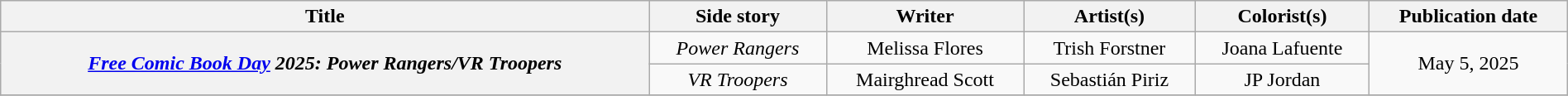<table class="wikitable" width="100%" style="text-align: center;">
<tr>
<th scope="col">Title</th>
<th>Side story</th>
<th scope="col">Writer</th>
<th scope="col">Artist(s)</th>
<th scope="col">Colorist(s)</th>
<th scope="col">Publication date</th>
</tr>
<tr>
<th rowspan="2" scope="col"><em><a href='#'>Free Comic Book Day</a> 2025: Power Rangers/VR Troopers</em></th>
<td><em>Power Rangers</em></td>
<td>Melissa Flores</td>
<td>Trish Forstner</td>
<td>Joana Lafuente</td>
<td rowspan="2">May 5, 2025</td>
</tr>
<tr>
<td><em>VR Troopers</em></td>
<td>Mairghread Scott</td>
<td>Sebastián Piriz</td>
<td>JP Jordan</td>
</tr>
<tr>
</tr>
</table>
